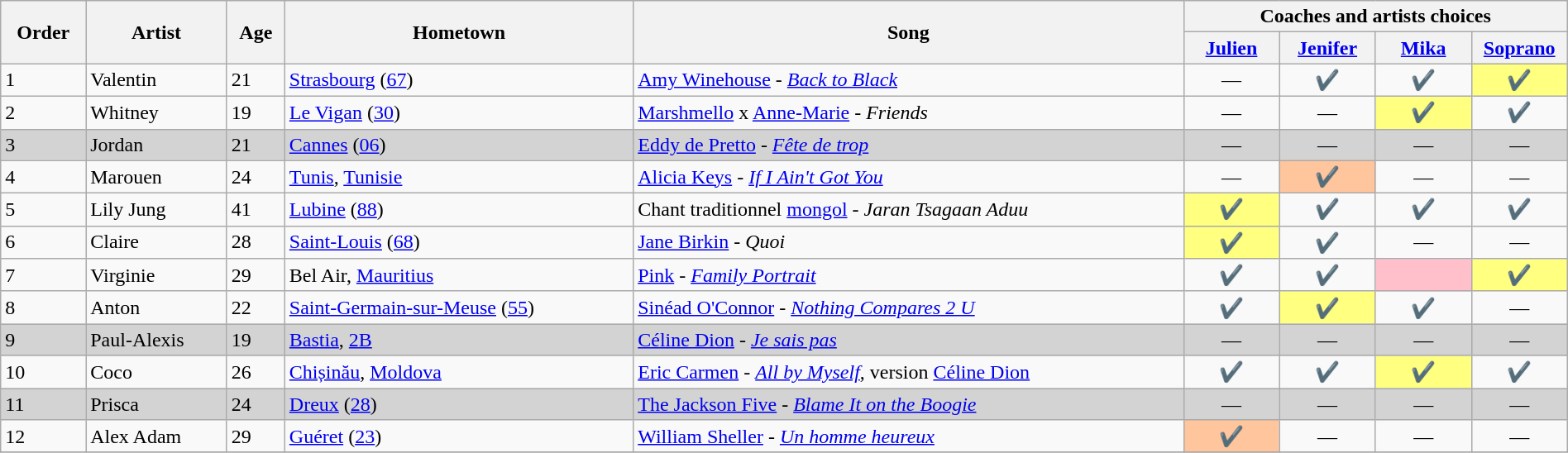<table class="wikitable" style="width:100%;">
<tr>
<th rowspan="2" scope="col">Order</th>
<th rowspan="2" scope="col">Artist</th>
<th rowspan="2" scope="col">Age</th>
<th rowspan="2" scope="col">Hometown</th>
<th rowspan="2" scope="col">Song</th>
<th colspan="4" scope="col">Coaches and artists choices</th>
</tr>
<tr>
<th scope="col" width="70"><a href='#'>Julien</a></th>
<th scope="col" width="70"><a href='#'>Jenifer</a></th>
<th scope="col" width="70"><a href='#'>Mika</a></th>
<th scope="col" width="70"><a href='#'>Soprano</a></th>
</tr>
<tr>
<td>1</td>
<td>Valentin</td>
<td>21</td>
<td><a href='#'>Strasbourg</a> (<a href='#'>67</a>)</td>
<td><a href='#'>Amy Winehouse</a> - <em><a href='#'>Back to Black</a></em></td>
<td style="text-align:center;">—</td>
<td style="text-align:center;">✔️</td>
<td style="text-align:center;">✔️</td>
<td style="background:#FFFF80;text-align:center;">✔️</td>
</tr>
<tr>
<td>2</td>
<td>Whitney</td>
<td>19</td>
<td><a href='#'>Le Vigan</a> (<a href='#'>30</a>)</td>
<td><a href='#'>Marshmello</a> x <a href='#'>Anne-Marie</a> - <em>Friends</em></td>
<td style="text-align:center;">—</td>
<td style="text-align:center;">—</td>
<td style="background:#FFFF80;text-align:center;">✔️</td>
<td style="text-align:center;">✔️</td>
</tr>
<tr style="background:lightgrey">
<td>3</td>
<td>Jordan</td>
<td>21</td>
<td><a href='#'>Cannes</a> (<a href='#'>06</a>)</td>
<td><a href='#'>Eddy de Pretto</a> - <em><a href='#'>Fête de trop</a></em></td>
<td style="text-align:center;">—</td>
<td style="text-align:center;">—</td>
<td style="text-align:center;">—</td>
<td style="text-align:center;">—</td>
</tr>
<tr>
<td>4</td>
<td>Marouen</td>
<td>24</td>
<td><a href='#'>Tunis</a>, <a href='#'>Tunisie</a></td>
<td><a href='#'>Alicia Keys</a> - <em><a href='#'>If I Ain't Got You</a></em></td>
<td style="text-align:center;">—</td>
<td style="background:#FFC59D;text-align:center;">✔️</td>
<td style="text-align:center;">—</td>
<td style="text-align:center;">—</td>
</tr>
<tr>
<td>5</td>
<td>Lily Jung</td>
<td>41</td>
<td><a href='#'>Lubine</a> (<a href='#'>88</a>)</td>
<td>Chant traditionnel <a href='#'>mongol</a> - <em>Jaran Tsagaan Aduu</em></td>
<td style="background:#FFFF80;text-align:center;">✔️</td>
<td style="text-align:center;">✔️</td>
<td style="text-align:center;">✔️</td>
<td style="text-align:center;">✔️</td>
</tr>
<tr>
<td>6</td>
<td>Claire</td>
<td>28</td>
<td><a href='#'>Saint-Louis</a> (<a href='#'>68</a>)</td>
<td><a href='#'>Jane Birkin</a> - <em>Quoi</em></td>
<td style="background:#FFFF80;text-align:center;">✔️</td>
<td style="text-align:center;">✔️</td>
<td style="text-align:center;">—</td>
<td style="text-align:center;">—</td>
</tr>
<tr>
<td>7</td>
<td>Virginie</td>
<td>29</td>
<td>Bel Air, <a href='#'>Mauritius</a></td>
<td><a href='#'>Pink</a> - <em><a href='#'>Family Portrait</a></em></td>
<td style="text-align:center;">✔️</td>
<td style="text-align:center;">✔️</td>
<td style="background:pink;text-align:center;"></td>
<td style="background:#FFFF80;text-align:center;">✔️</td>
</tr>
<tr>
<td>8</td>
<td>Anton</td>
<td>22</td>
<td><a href='#'>Saint-Germain-sur-Meuse</a> (<a href='#'>55</a>)</td>
<td><a href='#'>Sinéad O'Connor</a> - <em><a href='#'>Nothing Compares 2 U</a></em></td>
<td style="text-align:center;">✔️</td>
<td style="background:#FFFF80;text-align:center;">✔️</td>
<td style="text-align:center;">✔️</td>
<td style="text-align:center;">—</td>
</tr>
<tr style="background:lightgrey">
<td>9</td>
<td>Paul-Alexis</td>
<td>19</td>
<td><a href='#'>Bastia</a>, <a href='#'>2B</a></td>
<td><a href='#'>Céline Dion</a> -  <em><a href='#'>Je sais pas</a></em></td>
<td style="text-align:center;">—</td>
<td style="text-align:center;">—</td>
<td style="text-align:center;">—</td>
<td style="text-align:center;">—</td>
</tr>
<tr>
<td>10</td>
<td>Coco</td>
<td>26</td>
<td><a href='#'>Chișinău</a>, <a href='#'>Moldova</a></td>
<td><a href='#'>Eric Carmen</a> - <em><a href='#'>All by Myself</a></em>, version <a href='#'>Céline Dion</a></td>
<td style="text-align:center;">✔️</td>
<td style="text-align:center;">✔️</td>
<td style="background:#FFFF80;text-align:center;">✔️</td>
<td style="text-align:center;">✔️</td>
</tr>
<tr style="background:lightgrey">
<td>11</td>
<td>Prisca</td>
<td>24</td>
<td><a href='#'>Dreux</a> (<a href='#'>28</a>)</td>
<td><a href='#'>The Jackson Five</a> - <em><a href='#'>Blame It on the Boogie</a></em></td>
<td style="text-align:center;">—</td>
<td style="text-align:center;">—</td>
<td style="text-align:center;">—</td>
<td style="text-align:center;">—</td>
</tr>
<tr>
<td>12</td>
<td>Alex Adam</td>
<td>29</td>
<td><a href='#'>Guéret</a> (<a href='#'>23</a>)</td>
<td><a href='#'>William Sheller</a> - <em><a href='#'>Un homme heureux</a></em></td>
<td style="background:#FFC59D;text-align:center;">✔️</td>
<td style="text-align:center;">—</td>
<td style="text-align:center;">—</td>
<td style="text-align:center;">—</td>
</tr>
<tr>
</tr>
</table>
